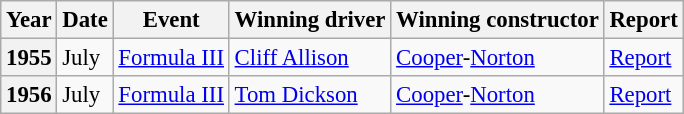<table class="wikitable" style="font-size:95%">
<tr>
<th>Year</th>
<th>Date</th>
<th>Event</th>
<th>Winning driver</th>
<th>Winning constructor</th>
<th>Report</th>
</tr>
<tr>
<th>1955</th>
<td>July</td>
<td><a href='#'>Formula III</a></td>
<td> <a href='#'>Cliff Allison</a></td>
<td><a href='#'>Cooper</a>-<a href='#'>Norton</a></td>
<td><a href='#'>Report</a></td>
</tr>
<tr>
<th>1956</th>
<td>July</td>
<td><a href='#'>Formula III</a></td>
<td> <a href='#'>Tom Dickson</a></td>
<td><a href='#'>Cooper</a>-<a href='#'>Norton</a></td>
<td><a href='#'>Report</a></td>
</tr>
</table>
